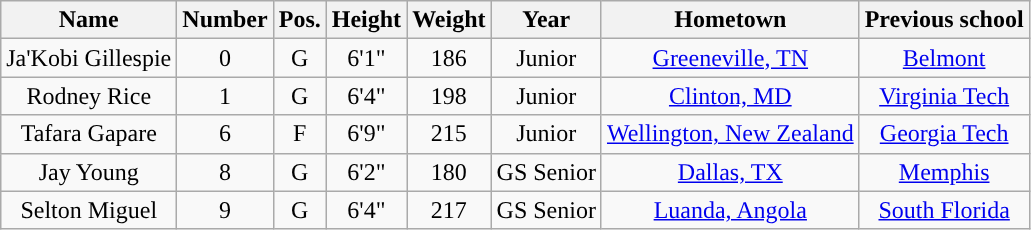<table class="wikitable sortable sortable" style="text-align:center">
<tr align=center>
<th>Name</th>
<th>Number</th>
<th>Pos.</th>
<th>Height</th>
<th>Weight</th>
<th>Year</th>
<th>Hometown</th>
<th class="unsortable">Previous school</th>
</tr>
<tr>
<td>Ja'Kobi Gillespie</td>
<td>0</td>
<td>G</td>
<td>6'1"</td>
<td>186</td>
<td>Junior</td>
<td><a href='#'>Greeneville, TN</a></td>
<td><a href='#'>Belmont</a></td>
</tr>
<tr>
<td>Rodney Rice</td>
<td>1</td>
<td>G</td>
<td>6'4"</td>
<td>198</td>
<td>Junior</td>
<td><a href='#'>Clinton, MD</a></td>
<td><a href='#'>Virginia Tech</a></td>
</tr>
<tr>
<td>Tafara Gapare</td>
<td>6</td>
<td>F</td>
<td>6'9"</td>
<td>215</td>
<td>Junior</td>
<td><a href='#'>Wellington, New Zealand</a></td>
<td><a href='#'>Georgia Tech</a></td>
</tr>
<tr>
<td>Jay Young</td>
<td>8</td>
<td>G</td>
<td>6'2"</td>
<td>180</td>
<td>GS Senior</td>
<td><a href='#'>Dallas, TX</a></td>
<td><a href='#'>Memphis</a></td>
</tr>
<tr>
<td>Selton Miguel</td>
<td>9</td>
<td>G</td>
<td>6'4"</td>
<td>217</td>
<td>GS Senior</td>
<td><a href='#'>Luanda, Angola</a></td>
<td><a href='#'>South Florida</a></td>
</tr>
</table>
